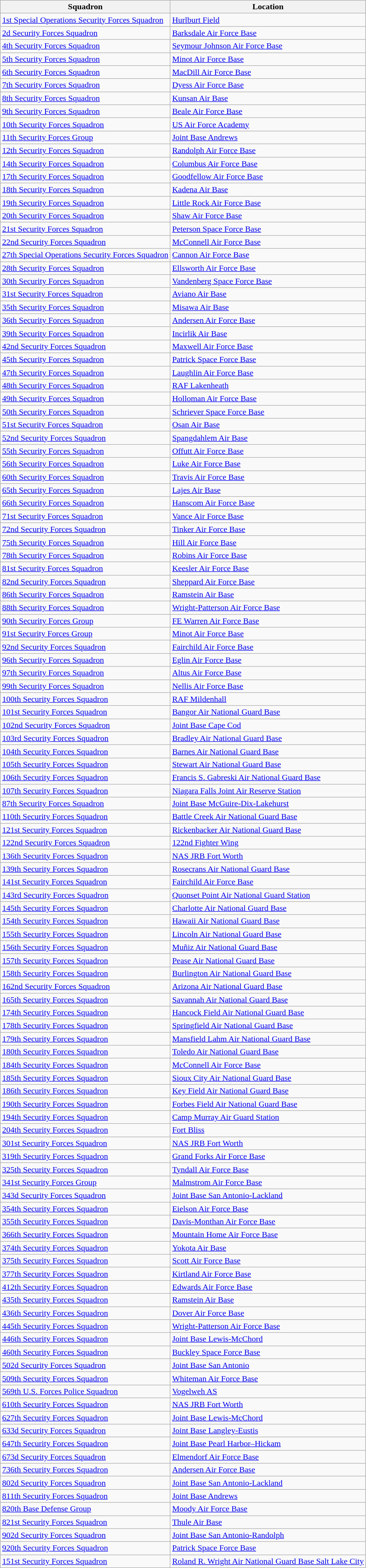<table class="wikitable" style="border-collapse: collapse;">
<tr>
<th>Squadron</th>
<th>Location</th>
</tr>
<tr>
<td><a href='#'>1st Special Operations Security Forces Squadron</a></td>
<td><a href='#'>Hurlburt Field</a></td>
</tr>
<tr>
<td><a href='#'>2d Security Forces Squadron</a></td>
<td><a href='#'>Barksdale Air Force Base</a></td>
</tr>
<tr>
<td><a href='#'>4th Security Forces Squadron</a></td>
<td><a href='#'>Seymour Johnson Air Force Base</a></td>
</tr>
<tr>
<td><a href='#'>5th Security Forces Squadron</a></td>
<td><a href='#'>Minot Air Force Base</a></td>
</tr>
<tr>
<td><a href='#'>6th Security Forces Squadron</a></td>
<td><a href='#'>MacDill Air Force Base</a></td>
</tr>
<tr>
<td><a href='#'>7th Security Forces Squadron</a></td>
<td><a href='#'>Dyess Air Force Base</a></td>
</tr>
<tr>
<td><a href='#'>8th Security Forces Squadron</a></td>
<td><a href='#'>Kunsan Air Base</a></td>
</tr>
<tr>
<td><a href='#'>9th Security Forces Squadron</a></td>
<td><a href='#'>Beale Air Force Base</a></td>
</tr>
<tr>
<td><a href='#'>10th Security Forces Squadron</a></td>
<td><a href='#'>US Air Force Academy</a></td>
</tr>
<tr>
<td><a href='#'>11th Security Forces Group</a></td>
<td><a href='#'>Joint Base Andrews</a></td>
</tr>
<tr>
<td><a href='#'>12th Security Forces Squadron</a></td>
<td><a href='#'>Randolph Air Force Base</a></td>
</tr>
<tr>
<td><a href='#'>14th Security Forces Squadron</a></td>
<td><a href='#'>Columbus Air Force Base</a></td>
</tr>
<tr>
<td><a href='#'>17th Security Forces Squadron</a></td>
<td><a href='#'>Goodfellow Air Force Base</a></td>
</tr>
<tr>
<td><a href='#'>18th Security Forces Squadron</a></td>
<td><a href='#'>Kadena Air Base</a></td>
</tr>
<tr>
<td><a href='#'>19th Security Forces Squadron</a></td>
<td><a href='#'>Little Rock Air Force Base</a></td>
</tr>
<tr>
<td><a href='#'>20th Security Forces Squadron</a></td>
<td><a href='#'>Shaw Air Force Base</a></td>
</tr>
<tr>
<td><a href='#'>21st Security Forces Squadron</a></td>
<td><a href='#'>Peterson Space Force Base</a></td>
</tr>
<tr>
<td><a href='#'>22nd Security Forces Squadron</a></td>
<td><a href='#'>McConnell Air Force Base</a></td>
</tr>
<tr>
<td><a href='#'>27th Special Operations Security Forces Squadron</a></td>
<td><a href='#'>Cannon Air Force Base</a></td>
</tr>
<tr>
<td><a href='#'>28th Security Forces Squadron</a></td>
<td><a href='#'>Ellsworth Air Force Base</a></td>
</tr>
<tr>
<td><a href='#'>30th Security Forces Squadron</a></td>
<td><a href='#'>Vandenberg Space Force Base</a></td>
</tr>
<tr>
<td><a href='#'>31st Security Forces Squadron</a></td>
<td><a href='#'>Aviano Air Base</a></td>
</tr>
<tr>
<td><a href='#'>35th Security Forces Squadron</a></td>
<td><a href='#'>Misawa Air Base</a></td>
</tr>
<tr>
<td><a href='#'>36th Security Forces Squadron</a></td>
<td><a href='#'>Andersen Air Force Base</a></td>
</tr>
<tr>
<td><a href='#'>39th Security Forces Squadron</a></td>
<td><a href='#'>Incirlik Air Base</a></td>
</tr>
<tr>
<td><a href='#'>42nd Security Forces Squadron</a></td>
<td><a href='#'>Maxwell Air Force Base</a></td>
</tr>
<tr>
<td><a href='#'>45th Security Forces Squadron</a></td>
<td><a href='#'>Patrick Space Force Base</a></td>
</tr>
<tr>
<td><a href='#'>47th Security Forces Squadron</a></td>
<td><a href='#'>Laughlin Air Force Base</a></td>
</tr>
<tr>
<td><a href='#'>48th Security Forces Squadron</a></td>
<td><a href='#'>RAF Lakenheath</a></td>
</tr>
<tr>
<td><a href='#'>49th Security Forces Squadron</a></td>
<td><a href='#'>Holloman Air Force Base</a></td>
</tr>
<tr>
<td><a href='#'>50th Security Forces Squadron</a></td>
<td><a href='#'>Schriever Space Force Base</a></td>
</tr>
<tr>
<td><a href='#'>51st Security Forces Squadron</a></td>
<td><a href='#'>Osan Air Base</a></td>
</tr>
<tr>
<td><a href='#'>52nd Security Forces Squadron</a></td>
<td><a href='#'>Spangdahlem Air Base</a></td>
</tr>
<tr>
<td><a href='#'>55th Security Forces Squadron</a></td>
<td><a href='#'>Offutt Air Force Base</a></td>
</tr>
<tr>
<td><a href='#'>56th Security Forces Squadron</a></td>
<td><a href='#'>Luke Air Force Base</a></td>
</tr>
<tr>
<td><a href='#'>60th Security Forces Squadron</a></td>
<td><a href='#'>Travis Air Force Base</a></td>
</tr>
<tr>
<td><a href='#'>65th Security Forces Squadron</a></td>
<td><a href='#'>Lajes Air Base</a></td>
</tr>
<tr>
<td><a href='#'>66th Security Forces Squadron</a></td>
<td><a href='#'>Hanscom Air Force Base</a></td>
</tr>
<tr>
<td><a href='#'>71st Security Forces Squadron</a></td>
<td><a href='#'>Vance Air Force Base</a></td>
</tr>
<tr>
<td><a href='#'>72nd Security Forces Squadron</a></td>
<td><a href='#'>Tinker Air Force Base</a></td>
</tr>
<tr>
<td><a href='#'>75th Security Forces Squadron</a></td>
<td><a href='#'>Hill Air Force Base</a></td>
</tr>
<tr>
<td><a href='#'>78th Security Forces Squadron</a></td>
<td><a href='#'>Robins Air Force Base</a></td>
</tr>
<tr>
<td><a href='#'>81st Security Forces Squadron</a></td>
<td><a href='#'>Keesler Air Force Base</a></td>
</tr>
<tr>
<td><a href='#'>82nd Security Forces Squadron</a></td>
<td><a href='#'>Sheppard Air Force Base</a></td>
</tr>
<tr>
<td><a href='#'>86th Security Forces Squadron</a></td>
<td><a href='#'>Ramstein Air Base</a></td>
</tr>
<tr>
<td><a href='#'>88th Security Forces Squadron</a></td>
<td><a href='#'>Wright-Patterson Air Force Base</a></td>
</tr>
<tr>
<td><a href='#'>90th Security Forces Group</a></td>
<td><a href='#'>FE Warren Air Force Base</a></td>
</tr>
<tr>
<td><a href='#'>91st Security Forces Group</a></td>
<td><a href='#'>Minot Air Force Base</a></td>
</tr>
<tr>
<td><a href='#'>92nd Security Forces Squadron</a></td>
<td><a href='#'>Fairchild Air Force Base</a></td>
</tr>
<tr>
<td><a href='#'>96th Security Forces Squadron</a></td>
<td><a href='#'>Eglin Air Force Base</a></td>
</tr>
<tr>
<td><a href='#'>97th Security Forces Squadron</a></td>
<td><a href='#'>Altus Air Force Base</a></td>
</tr>
<tr>
<td><a href='#'>99th Security Forces Squadron</a></td>
<td><a href='#'>Nellis Air Force Base</a></td>
</tr>
<tr>
<td><a href='#'>100th Security Forces Squadron</a></td>
<td><a href='#'>RAF Mildenhall</a></td>
</tr>
<tr>
<td><a href='#'>101st Security Forces Squadron</a></td>
<td><a href='#'>Bangor Air National Guard Base</a></td>
</tr>
<tr>
<td><a href='#'>102nd Security Forces Squadron</a></td>
<td><a href='#'>Joint Base Cape Cod</a></td>
</tr>
<tr>
<td><a href='#'>103rd Security Forces Squadron</a></td>
<td><a href='#'>Bradley Air National Guard Base</a></td>
</tr>
<tr>
<td><a href='#'>104th Security Forces Squadron</a></td>
<td><a href='#'>Barnes Air National Guard Base</a></td>
</tr>
<tr>
<td><a href='#'>105th Security Forces Squadron</a></td>
<td><a href='#'>Stewart Air National Guard Base</a></td>
</tr>
<tr>
<td><a href='#'>106th Security Forces Squadron</a></td>
<td><a href='#'>Francis S. Gabreski Air National Guard Base</a></td>
</tr>
<tr>
<td><a href='#'>107th Security Forces Squadron</a></td>
<td><a href='#'>Niagara Falls Joint Air Reserve Station</a></td>
</tr>
<tr>
<td><a href='#'>87th Security Forces Squadron</a></td>
<td><a href='#'>Joint Base McGuire-Dix-Lakehurst</a></td>
</tr>
<tr>
<td><a href='#'>110th Security Forces Squadron</a></td>
<td><a href='#'>Battle Creek Air National Guard Base</a></td>
</tr>
<tr>
<td><a href='#'>121st Security Forces Squadron</a></td>
<td><a href='#'>Rickenbacker Air National Guard Base</a></td>
</tr>
<tr>
<td><a href='#'>122nd Security Forces Squadron</a></td>
<td><a href='#'>122nd Fighter Wing</a></td>
</tr>
<tr>
<td><a href='#'>136th Security Forces Squadron</a></td>
<td><a href='#'>NAS JRB Fort Worth</a></td>
</tr>
<tr>
<td><a href='#'>139th Security Forces Squadron</a></td>
<td><a href='#'>Rosecrans Air National Guard Base</a></td>
</tr>
<tr>
<td><a href='#'>141st Security Forces Squadron</a></td>
<td><a href='#'>Fairchild Air Force Base</a></td>
</tr>
<tr>
<td><a href='#'>143rd Security Forces Squadron</a></td>
<td><a href='#'>Quonset Point Air National Guard Station</a></td>
</tr>
<tr>
<td><a href='#'>145th Security Forces Squadron</a></td>
<td><a href='#'>Charlotte Air National Guard Base</a></td>
</tr>
<tr>
<td><a href='#'>154th Security Forces Squadron</a></td>
<td><a href='#'>Hawaii Air National Guard Base</a></td>
</tr>
<tr>
<td><a href='#'>155th Security Forces Squadron</a></td>
<td><a href='#'>Lincoln Air National Guard Base</a></td>
</tr>
<tr>
<td><a href='#'>156th Security Forces Squadron</a></td>
<td><a href='#'>Muñiz Air National Guard Base</a></td>
</tr>
<tr>
<td><a href='#'>157th Security Forces Squadron</a></td>
<td><a href='#'>Pease Air National Guard Base</a></td>
</tr>
<tr>
<td><a href='#'>158th Security Forces Squadron</a></td>
<td><a href='#'>Burlington Air National Guard Base</a></td>
</tr>
<tr>
<td><a href='#'>162nd Security Forces Squadron</a></td>
<td><a href='#'>Arizona Air National Guard Base</a></td>
</tr>
<tr>
<td><a href='#'>165th Security Forces Squadron</a></td>
<td><a href='#'>Savannah Air National Guard Base</a></td>
</tr>
<tr>
<td><a href='#'>174th Security Forces Squadron</a></td>
<td><a href='#'>Hancock Field Air National Guard Base</a></td>
</tr>
<tr>
<td><a href='#'>178th Security Forces Squadron</a></td>
<td><a href='#'>Springfield Air National Guard Base</a></td>
</tr>
<tr>
<td><a href='#'>179th Security Forces Squadron</a></td>
<td><a href='#'>Mansfield Lahm Air National Guard Base</a></td>
</tr>
<tr>
<td><a href='#'>180th Security Forces Squadron</a></td>
<td><a href='#'>Toledo Air National Guard Base</a></td>
</tr>
<tr>
<td><a href='#'>184th Security Forces Squadron</a></td>
<td><a href='#'>McConnell Air Force Base</a></td>
</tr>
<tr>
<td><a href='#'>185th Security Forces Squadron</a></td>
<td><a href='#'>Sioux City Air National Guard Base</a></td>
</tr>
<tr>
<td><a href='#'>186th Security Forces Squadron</a></td>
<td><a href='#'>Key Field Air National Guard Base</a></td>
</tr>
<tr>
<td><a href='#'>190th Security Forces Squadron</a></td>
<td><a href='#'>Forbes Field Air National Guard Base</a></td>
</tr>
<tr>
<td><a href='#'>194th Security Forces Squadron</a></td>
<td><a href='#'>Camp Murray Air Guard Station</a></td>
</tr>
<tr>
<td><a href='#'>204th Security Forces Squadron</a></td>
<td><a href='#'>Fort Bliss</a></td>
</tr>
<tr>
<td><a href='#'>301st Security Forces Squadron</a></td>
<td><a href='#'>NAS JRB Fort Worth</a></td>
</tr>
<tr>
<td><a href='#'>319th Security Forces Squadron</a></td>
<td><a href='#'>Grand Forks Air Force Base</a></td>
</tr>
<tr>
<td><a href='#'>325th Security Forces Squadron</a></td>
<td><a href='#'>Tyndall Air Force Base</a></td>
</tr>
<tr>
<td><a href='#'>341st Security Forces Group</a></td>
<td><a href='#'>Malmstrom Air Force Base</a></td>
</tr>
<tr>
<td><a href='#'>343d Security Forces Squadron</a></td>
<td><a href='#'>Joint Base San Antonio-Lackland</a></td>
</tr>
<tr>
<td><a href='#'>354th Security Forces Squadron</a></td>
<td><a href='#'>Eielson Air Force Base</a></td>
</tr>
<tr>
<td><a href='#'>355th Security Forces Squadron</a></td>
<td><a href='#'>Davis-Monthan Air Force Base</a></td>
</tr>
<tr>
<td><a href='#'>366th Security Forces Squadron</a></td>
<td><a href='#'>Mountain Home Air Force Base</a></td>
</tr>
<tr>
<td><a href='#'>374th Security Forces Squadron</a></td>
<td><a href='#'>Yokota Air Base</a></td>
</tr>
<tr>
<td><a href='#'>375th Security Forces Squadron</a></td>
<td><a href='#'>Scott Air Force Base</a></td>
</tr>
<tr>
<td><a href='#'>377th Security Forces Squadron</a></td>
<td><a href='#'>Kirtland Air Force Base</a></td>
</tr>
<tr>
<td><a href='#'>412th Security Forces Squadron</a></td>
<td><a href='#'>Edwards Air Force Base</a></td>
</tr>
<tr>
<td><a href='#'>435th Security Forces Squadron</a></td>
<td><a href='#'>Ramstein Air Base</a></td>
</tr>
<tr>
<td><a href='#'>436th Security Forces Squadron</a></td>
<td><a href='#'>Dover Air Force Base</a></td>
</tr>
<tr>
<td><a href='#'>445th Security Forces Squadron</a></td>
<td><a href='#'>Wright-Patterson Air Force Base</a></td>
</tr>
<tr>
<td><a href='#'>446th Security Forces Squadron</a></td>
<td><a href='#'>Joint Base Lewis-McChord</a></td>
</tr>
<tr>
<td><a href='#'>460th Security Forces Squadron</a></td>
<td><a href='#'>Buckley Space Force Base</a></td>
</tr>
<tr>
<td><a href='#'>502d Security Forces Squadron</a></td>
<td><a href='#'>Joint Base San Antonio</a></td>
</tr>
<tr>
<td><a href='#'>509th Security Forces Squadron</a></td>
<td><a href='#'>Whiteman Air Force Base</a></td>
</tr>
<tr>
<td><a href='#'>569th U.S. Forces Police Squadron</a></td>
<td><a href='#'>Vogelweh AS</a></td>
</tr>
<tr>
<td><a href='#'>610th Security Forces Squadron</a></td>
<td><a href='#'>NAS JRB Fort Worth</a></td>
</tr>
<tr>
<td><a href='#'>627th Security Forces Squadron</a></td>
<td><a href='#'>Joint Base Lewis-McChord</a></td>
</tr>
<tr>
<td><a href='#'>633d Security Forces Squadron</a></td>
<td><a href='#'>Joint Base Langley-Eustis</a></td>
</tr>
<tr>
<td><a href='#'>647th Security Forces Squadron</a></td>
<td><a href='#'>Joint Base Pearl Harbor–Hickam</a></td>
</tr>
<tr>
<td><a href='#'>673d Security Forces Squadron</a></td>
<td><a href='#'>Elmendorf Air Force Base</a></td>
</tr>
<tr>
<td><a href='#'>736th Security Forces Squadron</a></td>
<td><a href='#'>Andersen Air Force Base</a></td>
</tr>
<tr>
<td><a href='#'>802d Security Forces Squadron</a></td>
<td><a href='#'>Joint Base San Antonio-Lackland</a></td>
</tr>
<tr>
<td><a href='#'>811th Security Forces Squadron</a></td>
<td><a href='#'>Joint Base Andrews</a></td>
</tr>
<tr>
<td><a href='#'>820th Base Defense Group</a></td>
<td><a href='#'>Moody Air Force Base</a></td>
</tr>
<tr>
<td><a href='#'>821st Security Forces Squadron</a></td>
<td><a href='#'>Thule Air Base</a></td>
</tr>
<tr>
<td><a href='#'>902d Security Forces Squadron</a></td>
<td><a href='#'>Joint Base San Antonio-Randolph</a></td>
</tr>
<tr>
<td><a href='#'>920th Security Forces Squadron</a></td>
<td><a href='#'>Patrick Space Force Base</a></td>
</tr>
<tr>
<td><a href='#'>151st Security Forces Squadron</a></td>
<td><a href='#'>Roland R. Wright Air National Guard Base Salt Lake City</a></td>
</tr>
</table>
